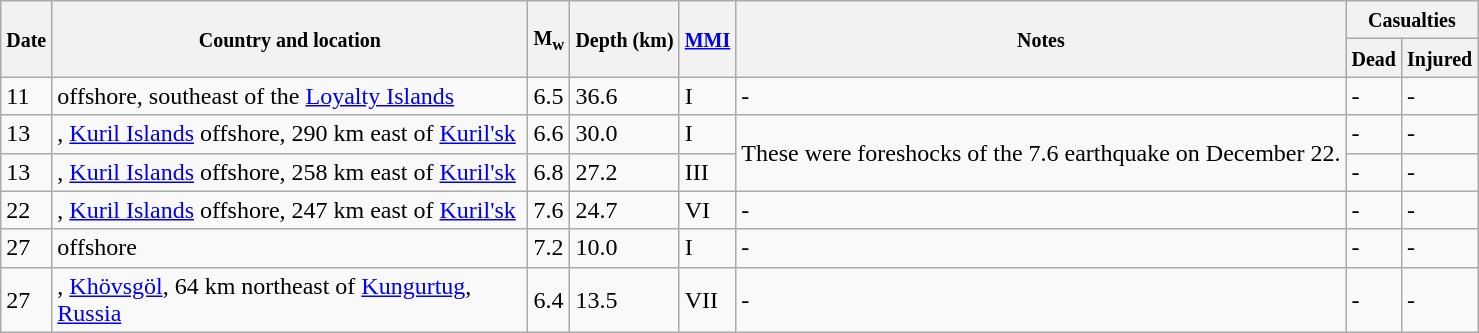<table class="wikitable sortable" style="border:1px black; margin-left:1em;">
<tr>
<th rowspan="2"><small>Date</small></th>
<th rowspan="2" style="width: 310px"><small>Country and location</small></th>
<th rowspan="2"><small>M<sub>w</sub></small></th>
<th rowspan="2"><small>Depth (km)</small></th>
<th rowspan="2"><small><a href='#'>MMI</a></small></th>
<th rowspan="2" class="unsortable"><small>Notes</small></th>
<th colspan="2"><small>Casualties</small></th>
</tr>
<tr>
<th><small>Dead</small></th>
<th><small>Injured</small></th>
</tr>
<tr>
<td>11</td>
<td> offshore, southeast of the <a href='#'>Loyalty Islands</a></td>
<td>6.5</td>
<td>36.6</td>
<td>I</td>
<td>-</td>
<td>-</td>
<td>-</td>
</tr>
<tr>
<td>13</td>
<td>, <a href='#'>Kuril Islands</a> offshore, 290 km east of <a href='#'>Kuril'sk</a></td>
<td>6.6</td>
<td>30.0</td>
<td>I</td>
<td rowspan="2">These were foreshocks of the 7.6 earthquake on December 22.</td>
<td>-</td>
<td>-</td>
</tr>
<tr>
<td>13</td>
<td>, <a href='#'>Kuril Islands</a> offshore, 258 km east of <a href='#'>Kuril'sk</a></td>
<td>6.8</td>
<td>27.2</td>
<td>III</td>
<td>-</td>
<td>-</td>
</tr>
<tr>
<td>22</td>
<td>, <a href='#'>Kuril Islands</a> offshore, 247 km east of <a href='#'>Kuril'sk</a></td>
<td>7.6</td>
<td>24.7</td>
<td>VI</td>
<td>-</td>
<td>-</td>
<td>-</td>
</tr>
<tr>
<td>27</td>
<td> offshore</td>
<td>7.2</td>
<td>10.0</td>
<td>I</td>
<td>-</td>
<td>-</td>
<td>-</td>
</tr>
<tr>
<td>27</td>
<td>, <a href='#'>Khövsgöl</a>, 64 km northeast of <a href='#'>Kungurtug</a>, <a href='#'>Russia</a></td>
<td>6.4</td>
<td>13.5</td>
<td>VII</td>
<td>-</td>
<td>-</td>
<td>-</td>
</tr>
<tr>
</tr>
</table>
